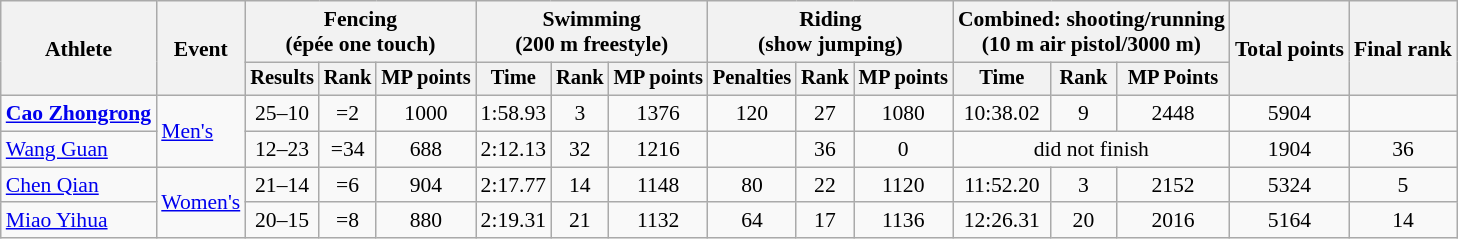<table class="wikitable" style="font-size:90%">
<tr>
<th rowspan=2>Athlete</th>
<th rowspan=2>Event</th>
<th colspan=3>Fencing<br><span>(épée one touch)</span></th>
<th colspan=3>Swimming<br><span>(200 m freestyle)</span></th>
<th colspan=3>Riding<br><span>(show jumping)</span></th>
<th colspan=3>Combined: shooting/running<br><span>(10 m air pistol/3000 m)</span></th>
<th rowspan=2>Total points</th>
<th rowspan=2>Final rank</th>
</tr>
<tr style="font-size:95%">
<th>Results</th>
<th>Rank</th>
<th>MP points</th>
<th>Time</th>
<th>Rank</th>
<th>MP points</th>
<th>Penalties</th>
<th>Rank</th>
<th>MP points</th>
<th>Time</th>
<th>Rank</th>
<th>MP Points</th>
</tr>
<tr align=center>
<td align=left><strong><a href='#'>Cao Zhongrong</a></strong></td>
<td align=left rowspan=2><a href='#'>Men's</a></td>
<td>25–10</td>
<td>=2</td>
<td>1000</td>
<td>1:58.93</td>
<td>3</td>
<td>1376</td>
<td>120</td>
<td>27</td>
<td>1080</td>
<td>10:38.02</td>
<td>9</td>
<td>2448</td>
<td>5904</td>
<td></td>
</tr>
<tr align=center>
<td align=left><a href='#'>Wang Guan</a></td>
<td>12–23</td>
<td>=34</td>
<td>688</td>
<td>2:12.13</td>
<td>32</td>
<td>1216</td>
<td></td>
<td>36</td>
<td>0</td>
<td colspan=3>did not finish</td>
<td>1904</td>
<td>36</td>
</tr>
<tr align=center>
<td align=left><a href='#'>Chen Qian</a></td>
<td align=left rowspan=2><a href='#'>Women's</a></td>
<td>21–14</td>
<td>=6</td>
<td>904</td>
<td>2:17.77</td>
<td>14</td>
<td>1148</td>
<td>80</td>
<td>22</td>
<td>1120</td>
<td>11:52.20</td>
<td>3</td>
<td>2152</td>
<td>5324</td>
<td>5</td>
</tr>
<tr align=center>
<td align=left><a href='#'>Miao Yihua</a></td>
<td>20–15</td>
<td>=8</td>
<td>880</td>
<td>2:19.31</td>
<td>21</td>
<td>1132</td>
<td>64</td>
<td>17</td>
<td>1136</td>
<td>12:26.31</td>
<td>20</td>
<td>2016</td>
<td>5164</td>
<td>14</td>
</tr>
</table>
